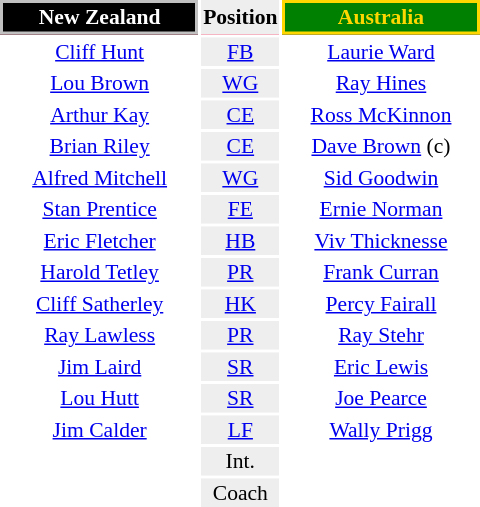<table align=right style="font-size:90%; margin-left:1em">
<tr bgcolor=#FF0033>
<th align="centre" width="126" style="border: 2px solid silver; background: Black; color: white">New Zealand</th>
<th align="center" style="background: #eeeeee; color: black">Position</th>
<th align="centre" width="126" style="border: 2px solid gold; background: green; color: gold">Australia</th>
</tr>
<tr>
<td align="center"><a href='#'>Cliff Hunt</a></td>
<td align="center" style="background: #eeeeee"><a href='#'>FB</a></td>
<td align="center"><a href='#'>Laurie Ward</a></td>
</tr>
<tr>
<td align="center"><a href='#'>Lou Brown</a></td>
<td align="center" style="background: #eeeeee"><a href='#'>WG</a></td>
<td align="center"><a href='#'>Ray Hines</a></td>
</tr>
<tr>
<td align="center"><a href='#'>Arthur Kay</a></td>
<td align="center" style="background: #eeeeee"><a href='#'>CE</a></td>
<td align="center"><a href='#'>Ross McKinnon</a></td>
</tr>
<tr>
<td align="center"><a href='#'>Brian Riley</a></td>
<td align="center" style="background: #eeeeee"><a href='#'>CE</a></td>
<td align="center"><a href='#'>Dave Brown</a> (c)</td>
</tr>
<tr>
<td align="center"><a href='#'>Alfred Mitchell</a></td>
<td align="center" style="background: #eeeeee"><a href='#'>WG</a></td>
<td align="center"><a href='#'>Sid Goodwin</a></td>
</tr>
<tr>
<td align="center"><a href='#'>Stan Prentice</a></td>
<td align="center" style="background: #eeeeee"><a href='#'>FE</a></td>
<td align="center"><a href='#'>Ernie Norman</a></td>
</tr>
<tr>
<td align="center"><a href='#'>Eric Fletcher</a></td>
<td align="center" style="background: #eeeeee"><a href='#'>HB</a></td>
<td align="center"><a href='#'>Viv Thicknesse</a></td>
</tr>
<tr>
<td align="center"><a href='#'>Harold Tetley</a></td>
<td align="center" style="background: #eeeeee"><a href='#'>PR</a></td>
<td align="center"><a href='#'>Frank Curran</a></td>
</tr>
<tr>
<td align="center"><a href='#'>Cliff Satherley</a></td>
<td align="center" style="background: #eeeeee"><a href='#'>HK</a></td>
<td align="center"><a href='#'>Percy Fairall</a></td>
</tr>
<tr>
<td align="center"><a href='#'>Ray Lawless</a></td>
<td align="center" style="background: #eeeeee"><a href='#'>PR</a></td>
<td align="center"><a href='#'>Ray Stehr</a></td>
</tr>
<tr>
<td align="center"><a href='#'>Jim Laird</a></td>
<td align="center" style="background: #eeeeee"><a href='#'>SR</a></td>
<td align="center"><a href='#'>Eric Lewis</a></td>
</tr>
<tr>
<td align="center"><a href='#'>Lou Hutt</a></td>
<td align="center" style="background: #eeeeee"><a href='#'>SR</a></td>
<td align="center"><a href='#'>Joe Pearce</a></td>
</tr>
<tr>
<td align="center"><a href='#'>Jim Calder</a></td>
<td align="center" style="background: #eeeeee"><a href='#'>LF</a></td>
<td align="center"><a href='#'>Wally Prigg</a></td>
</tr>
<tr>
<td align="center"></td>
<td align="center" style="background: #eeeeee">Int.</td>
<td align="center"></td>
</tr>
<tr>
<td align="center"></td>
<td align="center" style="background: #eeeeee">Coach</td>
<td align="center"></td>
</tr>
</table>
